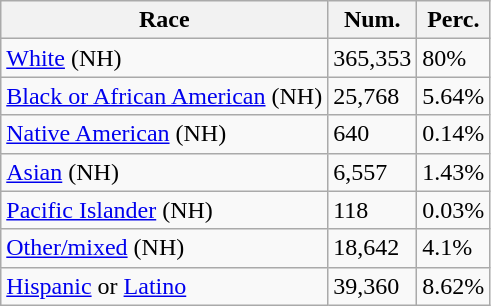<table class="wikitable">
<tr>
<th>Race</th>
<th>Num.</th>
<th>Perc.</th>
</tr>
<tr>
<td><a href='#'>White</a> (NH)</td>
<td>365,353</td>
<td>80%</td>
</tr>
<tr>
<td><a href='#'>Black or African American</a> (NH)</td>
<td>25,768</td>
<td>5.64%</td>
</tr>
<tr>
<td><a href='#'>Native American</a> (NH)</td>
<td>640</td>
<td>0.14%</td>
</tr>
<tr>
<td><a href='#'>Asian</a> (NH)</td>
<td>6,557</td>
<td>1.43%</td>
</tr>
<tr>
<td><a href='#'>Pacific Islander</a> (NH)</td>
<td>118</td>
<td>0.03%</td>
</tr>
<tr>
<td><a href='#'>Other/mixed</a> (NH)</td>
<td>18,642</td>
<td>4.1%</td>
</tr>
<tr>
<td><a href='#'>Hispanic</a> or <a href='#'>Latino</a></td>
<td>39,360</td>
<td>8.62%</td>
</tr>
</table>
